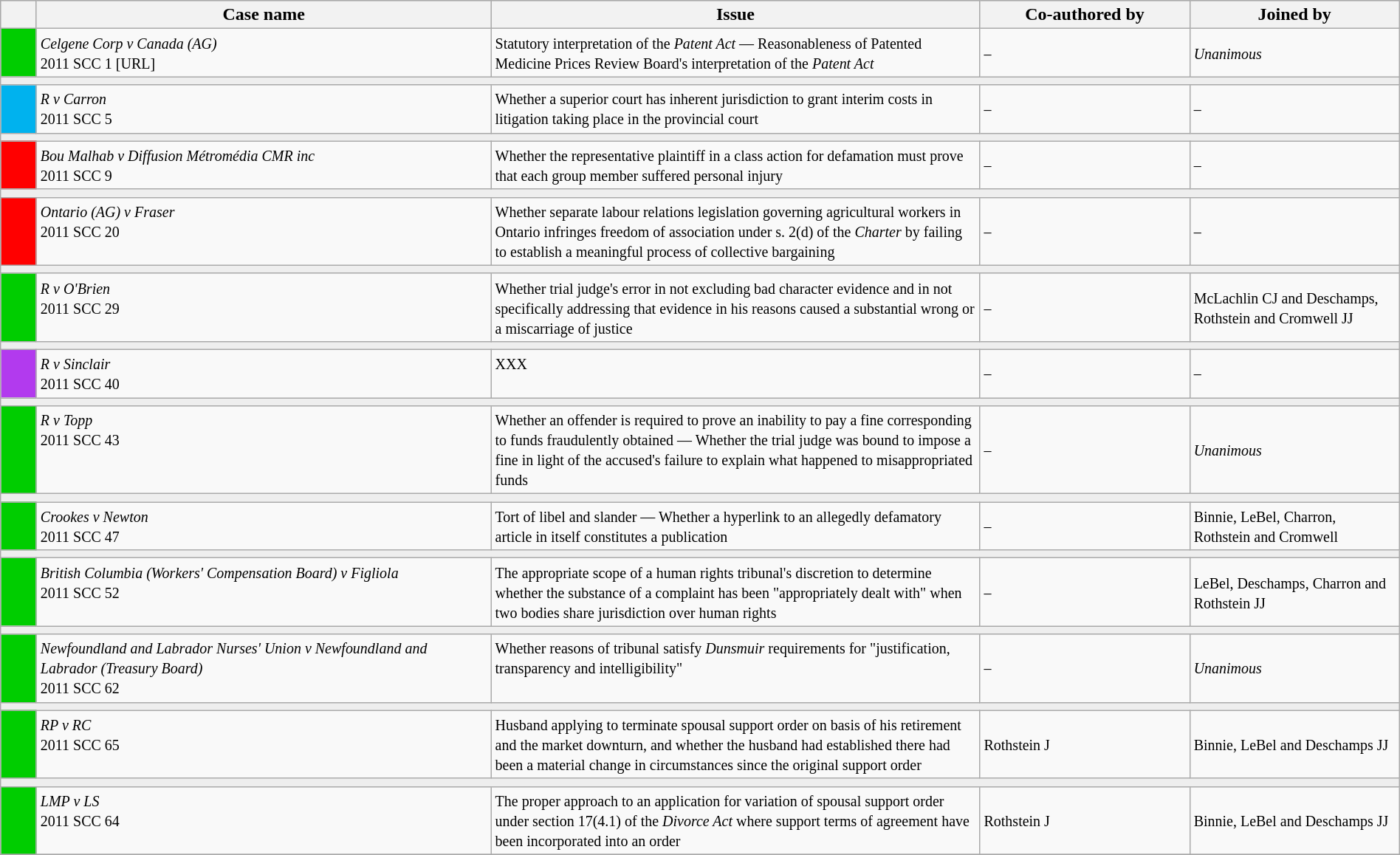<table class="wikitable" width=100%>
<tr bgcolor="#CCCCCC">
<th width=25px></th>
<th width=32.5%>Case name</th>
<th>Issue</th>
<th width=15%>Co-authored by</th>
<th width=15%>Joined by</th>
</tr>
<tr>
<td bgcolor="00cd00"></td>
<td align=left valign=top><small><em>Celgene Corp v Canada (AG)</em><br> 2011 SCC 1 [URL]</small></td>
<td valign=top><small> Statutory interpretation of the <em>Patent Act</em>  — Reasonableness of Patented Medicine Prices Review Board's interpretation of the <em>Patent Act</em></small></td>
<td><small> –</small></td>
<td><small>  <em>Unanimous</em></small></td>
</tr>
<tr>
<td bgcolor=#EEEEEE colspan=5 valign=top><small></small></td>
</tr>
<tr>
<td bgcolor="00B2EE"></td>
<td align=left valign=top><small><em>R v Carron</em><br> 2011 SCC 5 </small></td>
<td valign=top><small>Whether a superior court has inherent jurisdiction to grant interim costs in litigation taking place in the provincial court</small></td>
<td><small> –</small></td>
<td><small> –</small></td>
</tr>
<tr>
<td bgcolor=#EEEEEE colspan=5 valign=top><small></small></td>
</tr>
<tr>
<td bgcolor="red"></td>
<td align=left valign=top><small><em>Bou Malhab v Diffusion Métromédia CMR inc</em><br> 2011 SCC 9 </small></td>
<td valign=top><small>Whether the representative plaintiff in a class action for defamation must prove that each group member suffered personal injury</small></td>
<td><small> –</small></td>
<td><small> –</small></td>
</tr>
<tr>
<td bgcolor=#EEEEEE colspan=5 valign=top><small></small></td>
</tr>
<tr>
<td bgcolor="red"></td>
<td align=left valign=top><small><em>Ontario (AG) v Fraser</em><br> 2011 SCC 20 </small></td>
<td valign=top><small> Whether separate labour relations legislation governing agricultural workers in Ontario infringes freedom of association under s. 2(d) of the <em>Charter</em> by failing to establish a meaningful process of collective bargaining</small></td>
<td><small> –</small></td>
<td><small> –</small></td>
</tr>
<tr>
<td bgcolor=#EEEEEE colspan=5 valign=top><small></small></td>
</tr>
<tr>
<td bgcolor="00cd00"></td>
<td align=left valign=top><small><em>R v O'Brien</em><br> 2011 SCC 29 </small></td>
<td valign=top><small> Whether trial judge's error in not excluding bad character evidence and in not specifically addressing that evidence in his reasons caused a substantial wrong or a miscarriage of justice</small></td>
<td><small> –</small></td>
<td><small> McLachlin CJ and Deschamps, Rothstein and Cromwell JJ</small></td>
</tr>
<tr>
<td bgcolor=#EEEEEE colspan=5 valign=top><small></small></td>
</tr>
<tr>
<td bgcolor="B23AEE"></td>
<td align=left valign=top><small><em>R v Sinclair</em><br> 2011 SCC 40 </small></td>
<td valign=top><small>XXX</small></td>
<td><small> –</small></td>
<td><small> –</small></td>
</tr>
<tr>
<td bgcolor=#EEEEEE colspan=5 valign=top><small></small></td>
</tr>
<tr>
<td bgcolor="00cd00"></td>
<td align=left valign=top><small><em>R v Topp</em><br> 2011 SCC 43 </small></td>
<td valign=top><small> Whether an offender is required to prove an inability to pay a fine corresponding to funds fraudulently obtained — Whether the trial judge was bound to impose a fine in light of the accused's failure to explain what happened to misappropriated funds</small></td>
<td><small> –</small></td>
<td><small> <em>Unanimous</em></small></td>
</tr>
<tr>
<td bgcolor=#EEEEEE colspan=5 valign=top><small></small></td>
</tr>
<tr>
<td bgcolor="00cd00"></td>
<td align=left valign=top><small><em>Crookes v Newton</em><br> 2011 SCC 47 </small></td>
<td valign=top><small> Tort of libel and slander — Whether a hyperlink to an allegedly defamatory article in itself constitutes a publication</small></td>
<td><small> –</small></td>
<td><small> Binnie, LeBel, Charron, Rothstein and Cromwell</small></td>
</tr>
<tr>
<td bgcolor=#EEEEEE colspan=5 valign=top><small></small></td>
</tr>
<tr>
<td bgcolor="00cd00"></td>
<td align=left valign=top><small><em>British Columbia (Workers' Compensation Board) v Figliola</em><br> 2011 SCC 52 </small></td>
<td valign=top><small>  The appropriate scope of a human rights tribunal's discretion to determine whether the substance of a complaint has been "appropriately dealt with" when two bodies share jurisdiction over human rights</small></td>
<td><small> –</small></td>
<td><small> LeBel, Deschamps, Charron and Rothstein JJ</small></td>
</tr>
<tr>
<td bgcolor=#EEEEEE colspan=5 valign=top><small></small></td>
</tr>
<tr>
<td bgcolor="00cd00"></td>
<td align=left valign=top><small><em>Newfoundland and Labrador Nurses' Union v Newfoundland and Labrador (Treasury Board)</em><br> 2011 SCC 62 </small></td>
<td valign=top><small> Whether reasons of tribunal satisfy <em>Dunsmuir</em> requirements for "justification, transparency and intelligibility"</small></td>
<td><small> –</small></td>
<td><small> <em>Unanimous</em></small></td>
</tr>
<tr>
<td bgcolor=#EEEEEE colspan=5 valign=top><small></small></td>
</tr>
<tr>
<td bgcolor="00cd00"></td>
<td align=left valign=top><small><em>RP v RC</em><br> 2011 SCC 65 </small></td>
<td valign=top><small> Husband applying to terminate spousal support order on basis of his retirement and the market downturn, and whether the husband had established there had been a material change in circumstances since the original support order</small></td>
<td><small> Rothstein J</small></td>
<td><small> Binnie, LeBel and Deschamps JJ</small></td>
</tr>
<tr>
<td bgcolor=#EEEEEE colspan=5 valign=top><small></small></td>
</tr>
<tr>
<td bgcolor="00cd00"></td>
<td align=left valign=top><small><em>LMP v LS</em><br> 2011 SCC 64 </small></td>
<td valign=top><small> The proper approach to an application for variation of spousal support order under section 17(4.1) of the <em>Divorce Act</em> where support terms of agreement have been incorporated into an order</small></td>
<td><small> Rothstein J</small></td>
<td><small> Binnie, LeBel and Deschamps JJ</small></td>
</tr>
<tr>
</tr>
</table>
